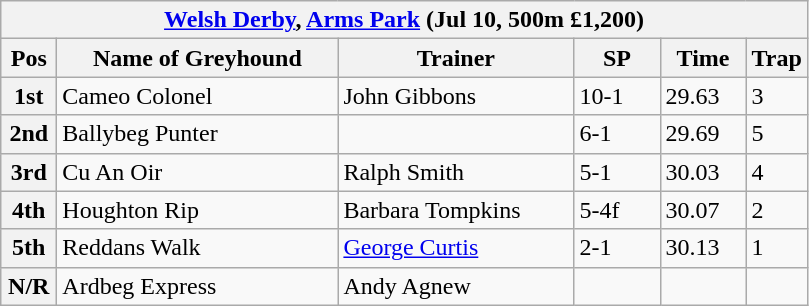<table class="wikitable">
<tr>
<th colspan="6"><a href='#'>Welsh Derby</a>, <a href='#'>Arms Park</a> (Jul 10, 500m £1,200)</th>
</tr>
<tr>
<th width=30>Pos</th>
<th width=180>Name of Greyhound</th>
<th width=150>Trainer</th>
<th width=50>SP</th>
<th width=50>Time</th>
<th width=30>Trap</th>
</tr>
<tr>
<th>1st</th>
<td>Cameo Colonel</td>
<td>John Gibbons</td>
<td>10-1</td>
<td>29.63</td>
<td>3</td>
</tr>
<tr>
<th>2nd</th>
<td>Ballybeg Punter</td>
<td></td>
<td>6-1</td>
<td>29.69</td>
<td>5</td>
</tr>
<tr>
<th>3rd</th>
<td>Cu An Oir</td>
<td>Ralph Smith</td>
<td>5-1</td>
<td>30.03</td>
<td>4</td>
</tr>
<tr>
<th>4th</th>
<td>Houghton Rip</td>
<td>Barbara Tompkins</td>
<td>5-4f</td>
<td>30.07</td>
<td>2</td>
</tr>
<tr>
<th>5th</th>
<td>Reddans Walk</td>
<td><a href='#'>George Curtis</a></td>
<td>2-1</td>
<td>30.13</td>
<td>1</td>
</tr>
<tr>
<th>N/R</th>
<td>Ardbeg Express</td>
<td>Andy Agnew</td>
<td></td>
<td></td>
<td></td>
</tr>
</table>
